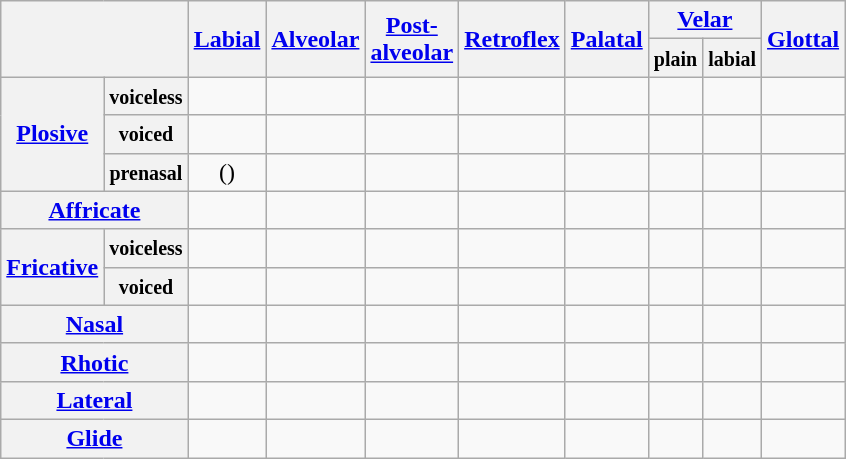<table class="wikitable" style=text-align:center>
<tr>
<th colspan="2" rowspan="2"></th>
<th rowspan="2"><a href='#'>Labial</a></th>
<th rowspan="2"><a href='#'>Alveolar</a></th>
<th rowspan="2"><a href='#'>Post-<br>alveolar</a></th>
<th rowspan="2"><a href='#'>Retroflex</a></th>
<th rowspan="2"><a href='#'>Palatal</a></th>
<th colspan="2"><a href='#'>Velar</a></th>
<th rowspan="2"><a href='#'>Glottal</a></th>
</tr>
<tr>
<th><small>plain</small></th>
<th><small>labial</small></th>
</tr>
<tr>
<th rowspan="3"><a href='#'>Plosive</a></th>
<th><small>voiceless</small></th>
<td></td>
<td></td>
<td></td>
<td></td>
<td></td>
<td></td>
<td></td>
<td></td>
</tr>
<tr>
<th><small>voiced</small></th>
<td></td>
<td></td>
<td></td>
<td></td>
<td></td>
<td></td>
<td></td>
<td></td>
</tr>
<tr>
<th><small>prenasal</small></th>
<td>()</td>
<td></td>
<td></td>
<td></td>
<td></td>
<td></td>
<td></td>
<td></td>
</tr>
<tr>
<th colspan="2"><a href='#'>Affricate</a></th>
<td></td>
<td></td>
<td></td>
<td></td>
<td></td>
<td></td>
<td></td>
<td></td>
</tr>
<tr>
<th rowspan="2"><a href='#'>Fricative</a></th>
<th><small>voiceless</small></th>
<td></td>
<td></td>
<td></td>
<td></td>
<td></td>
<td></td>
<td></td>
<td></td>
</tr>
<tr>
<th><small>voiced</small></th>
<td></td>
<td></td>
<td></td>
<td></td>
<td></td>
<td></td>
<td></td>
<td></td>
</tr>
<tr>
<th colspan="2"><a href='#'>Nasal</a></th>
<td></td>
<td></td>
<td></td>
<td></td>
<td></td>
<td></td>
<td></td>
<td></td>
</tr>
<tr>
<th colspan="2"><a href='#'>Rhotic</a></th>
<td></td>
<td></td>
<td></td>
<td></td>
<td></td>
<td></td>
<td></td>
<td></td>
</tr>
<tr>
<th colspan="2"><a href='#'>Lateral</a></th>
<td></td>
<td></td>
<td></td>
<td></td>
<td></td>
<td></td>
<td></td>
<td></td>
</tr>
<tr>
<th colspan="2"><a href='#'>Glide</a></th>
<td></td>
<td></td>
<td></td>
<td></td>
<td></td>
<td></td>
<td></td>
<td></td>
</tr>
</table>
